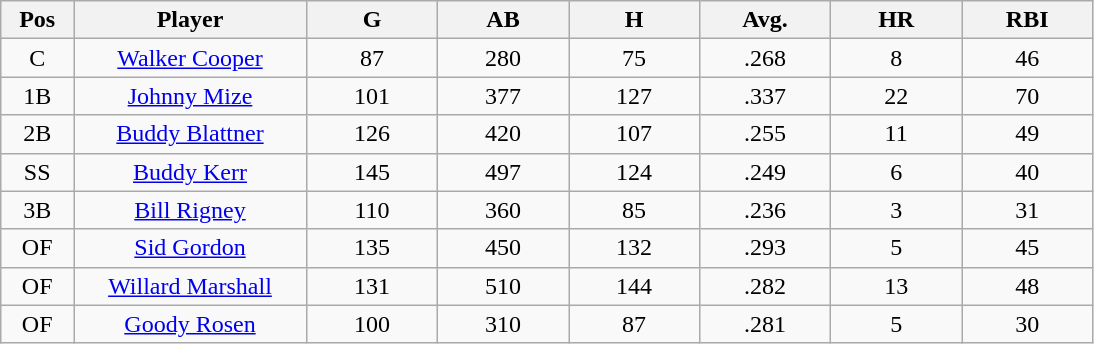<table class="wikitable sortable">
<tr>
<th bgcolor="#DDDDFF" width="5%">Pos</th>
<th bgcolor="#DDDDFF" width="16%">Player</th>
<th bgcolor="#DDDDFF" width="9%">G</th>
<th bgcolor="#DDDDFF" width="9%">AB</th>
<th bgcolor="#DDDDFF" width="9%">H</th>
<th bgcolor="#DDDDFF" width="9%">Avg.</th>
<th bgcolor="#DDDDFF" width="9%">HR</th>
<th bgcolor="#DDDDFF" width="9%">RBI</th>
</tr>
<tr align="center">
<td>C</td>
<td><a href='#'>Walker Cooper</a></td>
<td>87</td>
<td>280</td>
<td>75</td>
<td>.268</td>
<td>8</td>
<td>46</td>
</tr>
<tr align=center>
<td>1B</td>
<td><a href='#'>Johnny Mize</a></td>
<td>101</td>
<td>377</td>
<td>127</td>
<td>.337</td>
<td>22</td>
<td>70</td>
</tr>
<tr align=center>
<td>2B</td>
<td><a href='#'>Buddy Blattner</a></td>
<td>126</td>
<td>420</td>
<td>107</td>
<td>.255</td>
<td>11</td>
<td>49</td>
</tr>
<tr align=center>
<td>SS</td>
<td><a href='#'>Buddy Kerr</a></td>
<td>145</td>
<td>497</td>
<td>124</td>
<td>.249</td>
<td>6</td>
<td>40</td>
</tr>
<tr align=center>
<td>3B</td>
<td><a href='#'>Bill Rigney</a></td>
<td>110</td>
<td>360</td>
<td>85</td>
<td>.236</td>
<td>3</td>
<td>31</td>
</tr>
<tr align=center>
<td>OF</td>
<td><a href='#'>Sid Gordon</a></td>
<td>135</td>
<td>450</td>
<td>132</td>
<td>.293</td>
<td>5</td>
<td>45</td>
</tr>
<tr align=center>
<td>OF</td>
<td><a href='#'>Willard Marshall</a></td>
<td>131</td>
<td>510</td>
<td>144</td>
<td>.282</td>
<td>13</td>
<td>48</td>
</tr>
<tr align=center>
<td>OF</td>
<td><a href='#'>Goody Rosen</a></td>
<td>100</td>
<td>310</td>
<td>87</td>
<td>.281</td>
<td>5</td>
<td>30</td>
</tr>
</table>
